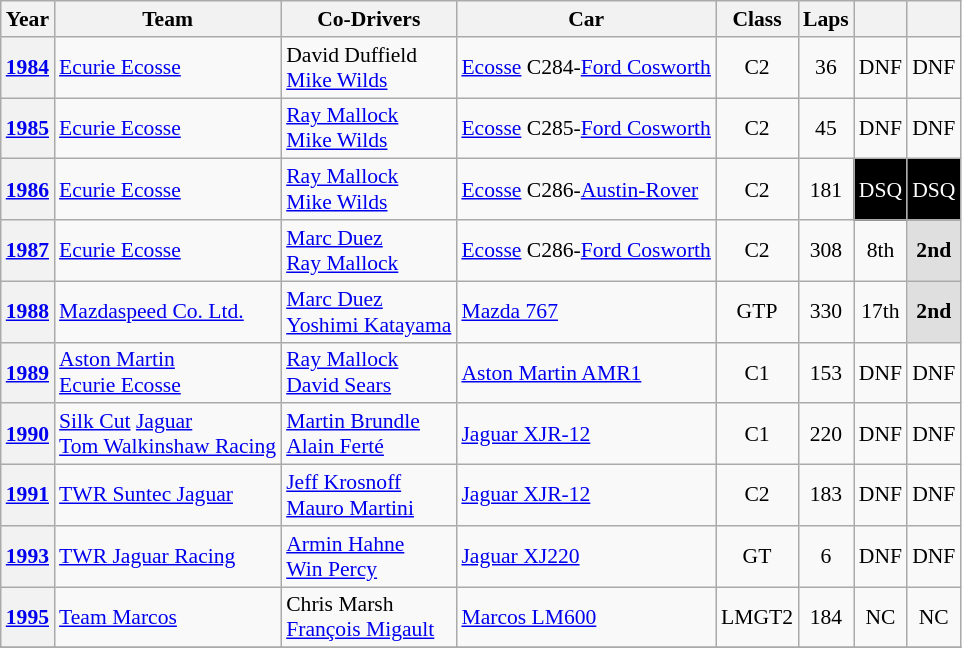<table class="wikitable" style="text-align:center; font-size:90%">
<tr>
<th>Year</th>
<th>Team</th>
<th>Co-Drivers</th>
<th>Car</th>
<th>Class</th>
<th>Laps</th>
<th></th>
<th></th>
</tr>
<tr>
<th><a href='#'>1984</a></th>
<td align="left" nowrap> <a href='#'>Ecurie Ecosse</a></td>
<td align="left" nowrap> David Duffield<br> <a href='#'>Mike Wilds</a></td>
<td align="left" nowrap><a href='#'>Ecosse</a> C284-<a href='#'>Ford Cosworth</a></td>
<td>C2</td>
<td>36</td>
<td>DNF</td>
<td>DNF</td>
</tr>
<tr>
<th><a href='#'>1985</a></th>
<td align="left" nowrap> <a href='#'>Ecurie Ecosse</a></td>
<td align="left" nowrap> <a href='#'>Ray Mallock</a><br> <a href='#'>Mike Wilds</a></td>
<td align="left" nowrap><a href='#'>Ecosse</a> C285-<a href='#'>Ford Cosworth</a></td>
<td>C2</td>
<td>45</td>
<td>DNF</td>
<td>DNF</td>
</tr>
<tr>
<th><a href='#'>1986</a></th>
<td align="left" nowrap> <a href='#'>Ecurie Ecosse</a></td>
<td align="left" nowrap> <a href='#'>Ray Mallock</a><br> <a href='#'>Mike Wilds</a></td>
<td align="left" nowrap><a href='#'>Ecosse</a> C286-<a href='#'>Austin-Rover</a></td>
<td>C2</td>
<td>181</td>
<td style="background:#000; color:#fff;"><span>DSQ</span></td>
<td style="background:#000; color:#fff;"><span>DSQ</span></td>
</tr>
<tr>
<th><a href='#'>1987</a></th>
<td align="left" nowrap> <a href='#'>Ecurie Ecosse</a></td>
<td align="left" nowrap> <a href='#'>Marc Duez</a><br> <a href='#'>Ray Mallock</a></td>
<td align="left" nowrap><a href='#'>Ecosse</a> C286-<a href='#'>Ford Cosworth</a></td>
<td>C2</td>
<td>308</td>
<td>8th</td>
<td style="background:#DFDFDF;"><strong>2nd</strong></td>
</tr>
<tr>
<th><a href='#'>1988</a></th>
<td align="left" nowrap> <a href='#'>Mazdaspeed Co. Ltd.</a></td>
<td align="left" nowrap> <a href='#'>Marc Duez</a><br> <a href='#'>Yoshimi Katayama</a></td>
<td align="left" nowrap><a href='#'>Mazda 767</a></td>
<td>GTP</td>
<td>330</td>
<td>17th</td>
<td style="background:#DFDFDF;"><strong>2nd</strong></td>
</tr>
<tr>
<th><a href='#'>1989</a></th>
<td align="left" nowrap> <a href='#'>Aston Martin</a><br> <a href='#'>Ecurie Ecosse</a></td>
<td align="left" nowrap> <a href='#'>Ray Mallock</a><br> <a href='#'>David Sears</a></td>
<td align="left" nowrap><a href='#'>Aston Martin AMR1</a></td>
<td>C1</td>
<td>153</td>
<td>DNF</td>
<td>DNF</td>
</tr>
<tr>
<th><a href='#'>1990</a></th>
<td align="left" nowrap> <a href='#'>Silk Cut</a> <a href='#'>Jaguar</a><br> <a href='#'>Tom Walkinshaw Racing</a></td>
<td align="left" nowrap> <a href='#'>Martin Brundle</a><br> <a href='#'>Alain Ferté</a></td>
<td align="left" nowrap><a href='#'>Jaguar XJR-12</a></td>
<td>C1</td>
<td>220</td>
<td>DNF</td>
<td>DNF</td>
</tr>
<tr>
<th><a href='#'>1991</a></th>
<td align="left" nowrap> <a href='#'>TWR Suntec Jaguar</a></td>
<td align="left" nowrap> <a href='#'>Jeff Krosnoff</a><br> <a href='#'>Mauro Martini</a></td>
<td align="left" nowrap><a href='#'>Jaguar XJR-12</a></td>
<td>C2</td>
<td>183</td>
<td>DNF</td>
<td>DNF</td>
</tr>
<tr>
<th><a href='#'>1993</a></th>
<td align="left" nowrap> <a href='#'>TWR Jaguar Racing</a></td>
<td align="left" nowrap> <a href='#'>Armin Hahne</a><br> <a href='#'>Win Percy</a></td>
<td align="left" nowrap><a href='#'>Jaguar XJ220</a></td>
<td>GT</td>
<td>6</td>
<td>DNF</td>
<td>DNF</td>
</tr>
<tr>
<th><a href='#'>1995</a></th>
<td align="left" nowrap> <a href='#'>Team Marcos</a></td>
<td align="left" nowrap> Chris Marsh<br> <a href='#'>François Migault</a></td>
<td align="left" nowrap><a href='#'>Marcos LM600</a></td>
<td>LMGT2</td>
<td>184</td>
<td>NC</td>
<td>NC</td>
</tr>
<tr>
</tr>
</table>
